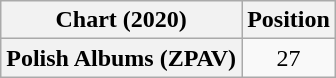<table class="wikitable plainrowheaders">
<tr>
<th scope="col">Chart (2020)</th>
<th scope="col">Position</th>
</tr>
<tr>
<th scope="row">Polish Albums (ZPAV)</th>
<td align="center">27</td>
</tr>
</table>
